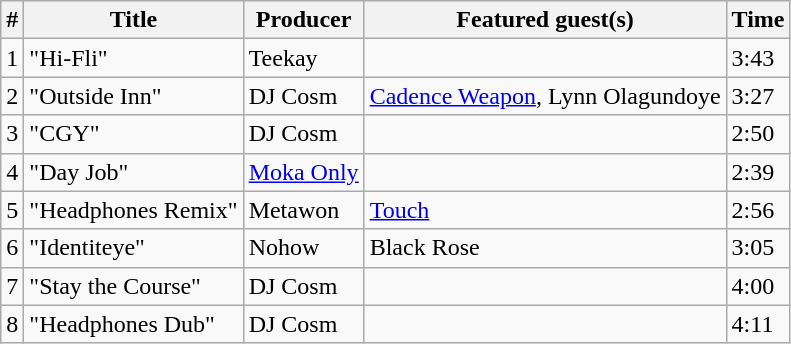<table class="wikitable">
<tr>
<th>#</th>
<th>Title</th>
<th>Producer</th>
<th>Featured guest(s)</th>
<th>Time</th>
</tr>
<tr>
<td>1</td>
<td>"Hi-Fli"</td>
<td>Teekay</td>
<td></td>
<td>3:43</td>
</tr>
<tr>
<td>2</td>
<td>"Outside Inn"</td>
<td>DJ Cosm</td>
<td><a href='#'>Cadence Weapon</a>, Lynn Olagundoye</td>
<td>3:27</td>
</tr>
<tr>
<td>3</td>
<td>"CGY"</td>
<td>DJ Cosm</td>
<td></td>
<td>2:50</td>
</tr>
<tr>
<td>4</td>
<td>"Day Job"</td>
<td><a href='#'>Moka Only</a></td>
<td></td>
<td>2:39</td>
</tr>
<tr>
<td>5</td>
<td>"Headphones Remix"</td>
<td>Metawon</td>
<td><a href='#'>Touch</a></td>
<td>2:56</td>
</tr>
<tr>
<td>6</td>
<td>"Identiteye"</td>
<td>Nohow</td>
<td>Black Rose</td>
<td>3:05</td>
</tr>
<tr>
<td>7</td>
<td>"Stay the Course"</td>
<td>DJ Cosm</td>
<td></td>
<td>4:00</td>
</tr>
<tr>
<td>8</td>
<td>"Headphones Dub"</td>
<td>DJ Cosm</td>
<td></td>
<td>4:11</td>
</tr>
</table>
